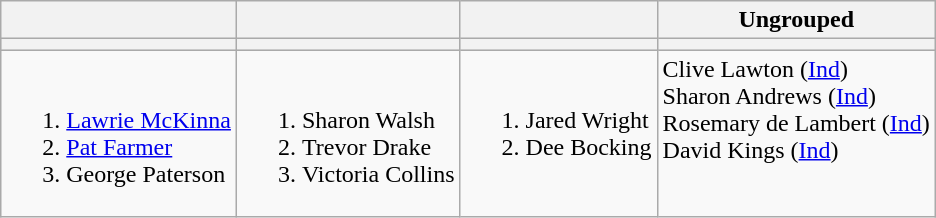<table class=wikitable>
<tr>
<th></th>
<th></th>
<th></th>
<th>Ungrouped</th>
</tr>
<tr style=background:#ccc>
<th></th>
<th></th>
<th></th>
<th></th>
</tr>
<tr>
<td valign=top><br><ol><li><a href='#'>Lawrie McKinna</a></li><li><a href='#'>Pat Farmer</a></li><li>George Paterson</li></ol></td>
<td valign=top><br><ol><li>Sharon Walsh</li><li>Trevor Drake</li><li>Victoria Collins</li></ol></td>
<td valign=top><br><ol><li>Jared Wright</li><li>Dee Bocking</li></ol></td>
<td valign=top>Clive Lawton (<a href='#'>Ind</a>) <br> Sharon Andrews (<a href='#'>Ind</a>) <br> Rosemary de Lambert (<a href='#'>Ind</a>) <br> David Kings (<a href='#'>Ind</a>)</td>
</tr>
</table>
